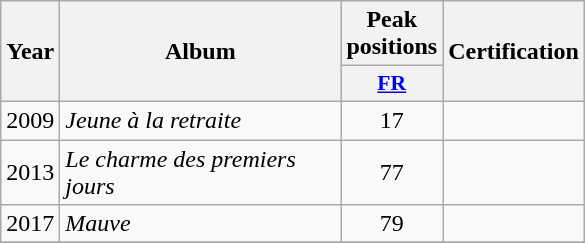<table class="wikitable">
<tr>
<th align="center" rowspan="2" width="10">Year</th>
<th align="center" rowspan="2" width="180">Album</th>
<th align="center" colspan="1" width="20">Peak positions</th>
<th align="center" rowspan="2" width="70">Certification</th>
</tr>
<tr>
<th scope="col" style="width:3em;font-size:90%;"><a href='#'>FR</a><br></th>
</tr>
<tr>
<td style="text-align:center;">2009</td>
<td><em>Jeune à la retraite</em></td>
<td style="text-align:center;">17</td>
<td></td>
</tr>
<tr>
<td style="text-align:center;">2013</td>
<td><em>Le charme des premiers jours</em></td>
<td style="text-align:center;">77</td>
<td></td>
</tr>
<tr>
<td style="text-align:center;">2017</td>
<td><em>Mauve</em></td>
<td style="text-align:center;">79<br></td>
<td></td>
</tr>
<tr>
</tr>
</table>
